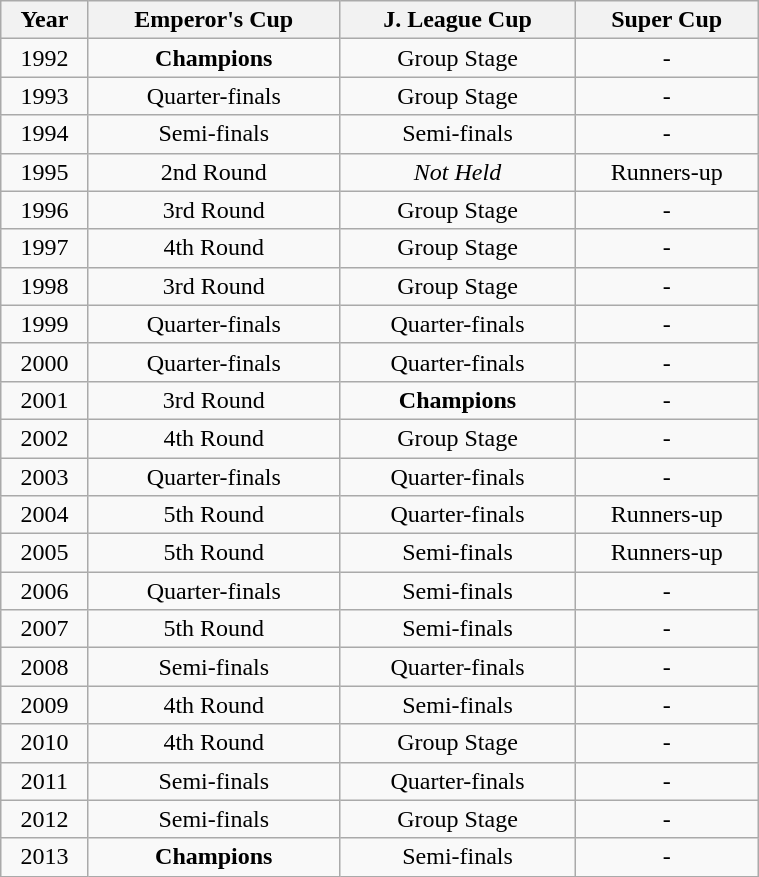<table class="wikitable" style="width:40%; text-align: center;">
<tr>
<th>Year</th>
<th>Emperor's Cup</th>
<th>J. League Cup</th>
<th>Super Cup</th>
</tr>
<tr>
<td>1992</td>
<td><strong>Champions</strong></td>
<td>Group Stage</td>
<td>-</td>
</tr>
<tr>
<td>1993</td>
<td>Quarter-finals</td>
<td>Group Stage</td>
<td>-</td>
</tr>
<tr>
<td>1994</td>
<td>Semi-finals</td>
<td>Semi-finals</td>
<td>-</td>
</tr>
<tr>
<td>1995</td>
<td>2nd Round</td>
<td><em>Not Held</em></td>
<td>Runners-up</td>
</tr>
<tr>
<td>1996</td>
<td>3rd Round</td>
<td>Group Stage</td>
<td>-</td>
</tr>
<tr>
<td>1997</td>
<td>4th Round</td>
<td>Group Stage</td>
<td>-</td>
</tr>
<tr>
<td>1998</td>
<td>3rd Round</td>
<td>Group Stage</td>
<td>-</td>
</tr>
<tr>
<td>1999</td>
<td>Quarter-finals</td>
<td>Quarter-finals</td>
<td>-</td>
</tr>
<tr>
<td>2000</td>
<td>Quarter-finals</td>
<td>Quarter-finals</td>
<td>-</td>
</tr>
<tr>
<td>2001</td>
<td>3rd Round</td>
<td><strong>Champions</strong></td>
<td>-</td>
</tr>
<tr>
<td>2002</td>
<td>4th Round</td>
<td>Group Stage</td>
<td>-</td>
</tr>
<tr>
<td>2003</td>
<td>Quarter-finals</td>
<td>Quarter-finals</td>
<td>-</td>
</tr>
<tr>
<td>2004</td>
<td>5th Round</td>
<td>Quarter-finals</td>
<td>Runners-up</td>
</tr>
<tr>
<td>2005</td>
<td>5th Round</td>
<td>Semi-finals</td>
<td>Runners-up</td>
</tr>
<tr>
<td>2006</td>
<td>Quarter-finals</td>
<td>Semi-finals</td>
<td>-</td>
</tr>
<tr>
<td>2007</td>
<td>5th Round</td>
<td>Semi-finals</td>
<td>-</td>
</tr>
<tr>
<td>2008</td>
<td>Semi-finals</td>
<td>Quarter-finals</td>
<td>-</td>
</tr>
<tr>
<td>2009</td>
<td>4th Round</td>
<td>Semi-finals</td>
<td>-</td>
</tr>
<tr>
<td>2010</td>
<td>4th Round</td>
<td>Group Stage</td>
<td>-</td>
</tr>
<tr>
<td>2011</td>
<td>Semi-finals</td>
<td>Quarter-finals</td>
<td>-</td>
</tr>
<tr>
<td>2012</td>
<td>Semi-finals</td>
<td>Group Stage</td>
<td>-</td>
</tr>
<tr>
<td>2013</td>
<td><strong>Champions</strong></td>
<td>Semi-finals</td>
<td>-</td>
</tr>
</table>
